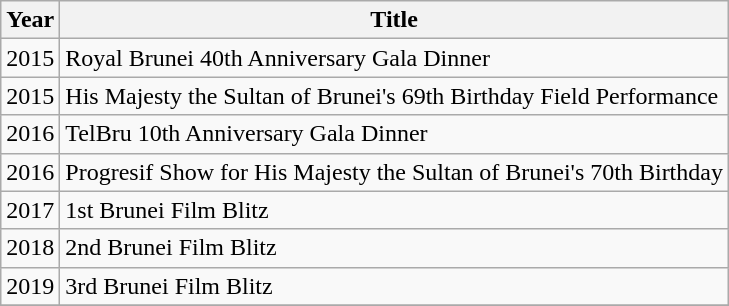<table class="wikitable">
<tr>
<th>Year</th>
<th>Title</th>
</tr>
<tr>
<td>2015</td>
<td>Royal Brunei 40th Anniversary Gala Dinner</td>
</tr>
<tr>
<td>2015</td>
<td>His Majesty the Sultan of Brunei's 69th Birthday Field Performance</td>
</tr>
<tr>
<td>2016</td>
<td>TelBru 10th Anniversary Gala Dinner</td>
</tr>
<tr>
<td>2016</td>
<td>Progresif Show for His Majesty the Sultan of Brunei's 70th Birthday</td>
</tr>
<tr>
<td>2017</td>
<td>1st Brunei Film Blitz</td>
</tr>
<tr>
<td>2018</td>
<td>2nd Brunei Film Blitz</td>
</tr>
<tr>
<td>2019</td>
<td>3rd Brunei Film Blitz</td>
</tr>
<tr>
</tr>
</table>
